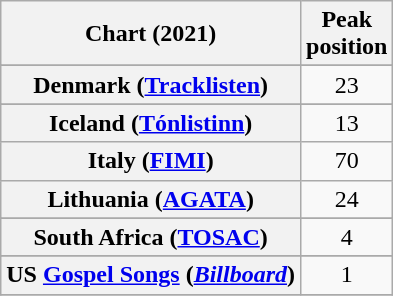<table class="wikitable sortable plainrowheaders" style="text-align:center">
<tr>
<th scope="col">Chart (2021)</th>
<th scope="col">Peak<br>position</th>
</tr>
<tr>
</tr>
<tr>
</tr>
<tr>
</tr>
<tr>
<th scope="row">Denmark (<a href='#'>Tracklisten</a>)</th>
<td>23</td>
</tr>
<tr>
</tr>
<tr>
</tr>
<tr>
<th scope="row">Iceland (<a href='#'>Tónlistinn</a>)</th>
<td>13</td>
</tr>
<tr>
<th scope="row">Italy (<a href='#'>FIMI</a>)</th>
<td>70</td>
</tr>
<tr>
<th scope="row">Lithuania (<a href='#'>AGATA</a>)</th>
<td>24</td>
</tr>
<tr>
</tr>
<tr>
</tr>
<tr>
<th scope="row">South Africa (<a href='#'>TOSAC</a>)</th>
<td>4</td>
</tr>
<tr>
</tr>
<tr>
</tr>
<tr>
</tr>
<tr>
<th scope="row">US <a href='#'>Gospel Songs</a> (<em><a href='#'>Billboard</a></em>)</th>
<td>1</td>
</tr>
<tr>
</tr>
</table>
